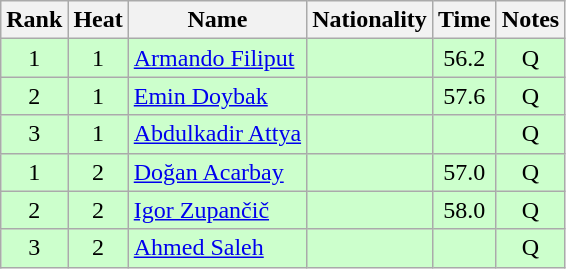<table class="wikitable sortable" style="text-align:center">
<tr>
<th>Rank</th>
<th>Heat</th>
<th>Name</th>
<th>Nationality</th>
<th>Time</th>
<th>Notes</th>
</tr>
<tr bgcolor=ccffcc>
<td>1</td>
<td>1</td>
<td align=left><a href='#'>Armando Filiput</a></td>
<td align=left></td>
<td>56.2</td>
<td>Q</td>
</tr>
<tr bgcolor=ccffcc>
<td>2</td>
<td>1</td>
<td align=left><a href='#'>Emin Doybak</a></td>
<td align=left></td>
<td>57.6</td>
<td>Q</td>
</tr>
<tr bgcolor=ccffcc>
<td>3</td>
<td>1</td>
<td align=left><a href='#'>Abdulkadir Attya</a></td>
<td align=left></td>
<td></td>
<td>Q</td>
</tr>
<tr bgcolor=ccffcc>
<td>1</td>
<td>2</td>
<td align=left><a href='#'>Doğan Acarbay</a></td>
<td align=left></td>
<td>57.0</td>
<td>Q</td>
</tr>
<tr bgcolor=ccffcc>
<td>2</td>
<td>2</td>
<td align=left><a href='#'>Igor Zupančič</a></td>
<td align=left></td>
<td>58.0</td>
<td>Q</td>
</tr>
<tr bgcolor=ccffcc>
<td>3</td>
<td>2</td>
<td align=left><a href='#'>Ahmed Saleh</a></td>
<td align=left></td>
<td></td>
<td>Q</td>
</tr>
</table>
